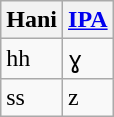<table class="wikitable">
<tr>
<th>Hani</th>
<th><a href='#'>IPA</a></th>
</tr>
<tr>
<td>hh</td>
<td>ɣ</td>
</tr>
<tr>
<td>ss</td>
<td>z</td>
</tr>
</table>
